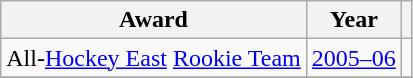<table class="wikitable">
<tr>
<th>Award</th>
<th>Year</th>
<th></th>
</tr>
<tr>
<td>All-<a href='#'>Hockey East</a> <a href='#'>Rookie Team</a></td>
<td><a href='#'>2005–06</a></td>
<td></td>
</tr>
<tr>
</tr>
</table>
